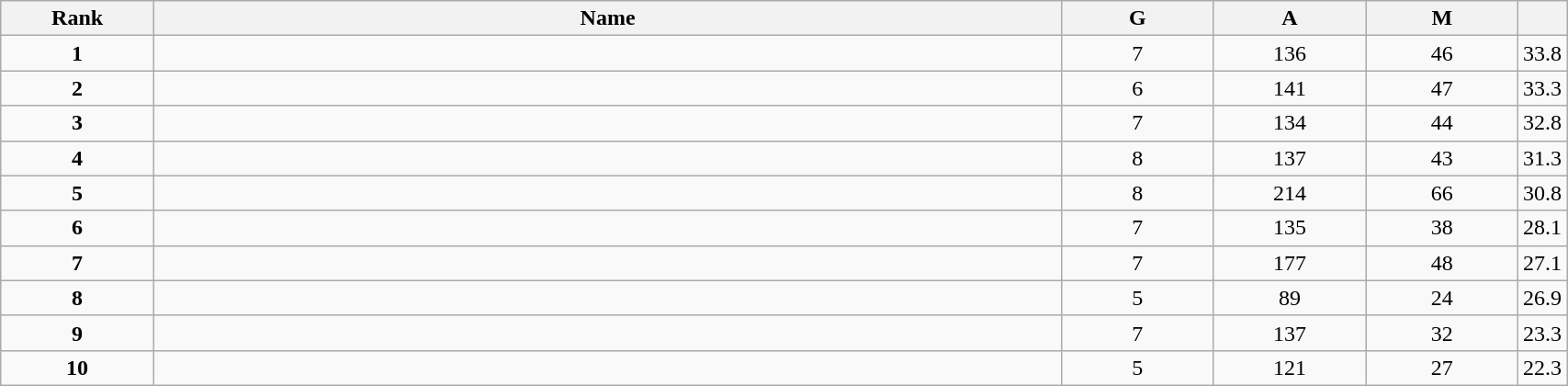<table class="wikitable" style="width:90%;">
<tr>
<th style="width:10%;">Rank</th>
<th style="width:60%;">Name</th>
<th style="width:10%;">G</th>
<th style="width:10%;">A</th>
<th style="width:10%;">M</th>
<th style="width:10%;"></th>
</tr>
<tr align=center>
<td><strong>1</strong></td>
<td align=left><strong></strong></td>
<td>7</td>
<td>136</td>
<td>46</td>
<td>33.8</td>
</tr>
<tr align=center>
<td><strong>2</strong></td>
<td align=left></td>
<td>6</td>
<td>141</td>
<td>47</td>
<td>33.3</td>
</tr>
<tr align=center>
<td><strong>3</strong></td>
<td align=left></td>
<td>7</td>
<td>134</td>
<td>44</td>
<td>32.8</td>
</tr>
<tr align=center>
<td><strong>4</strong></td>
<td align=left></td>
<td>8</td>
<td>137</td>
<td>43</td>
<td>31.3</td>
</tr>
<tr align=center>
<td><strong>5</strong></td>
<td align=left></td>
<td>8</td>
<td>214</td>
<td>66</td>
<td>30.8</td>
</tr>
<tr align=center>
<td><strong>6</strong></td>
<td align=left></td>
<td>7</td>
<td>135</td>
<td>38</td>
<td>28.1</td>
</tr>
<tr align=center>
<td><strong>7</strong></td>
<td align=left></td>
<td>7</td>
<td>177</td>
<td>48</td>
<td>27.1</td>
</tr>
<tr align=center>
<td><strong>8</strong></td>
<td align=left></td>
<td>5</td>
<td>89</td>
<td>24</td>
<td>26.9</td>
</tr>
<tr align=center>
<td><strong>9</strong></td>
<td align=left></td>
<td>7</td>
<td>137</td>
<td>32</td>
<td>23.3</td>
</tr>
<tr align=center>
<td><strong>10</strong></td>
<td align=left></td>
<td>5</td>
<td>121</td>
<td>27</td>
<td>22.3</td>
</tr>
</table>
